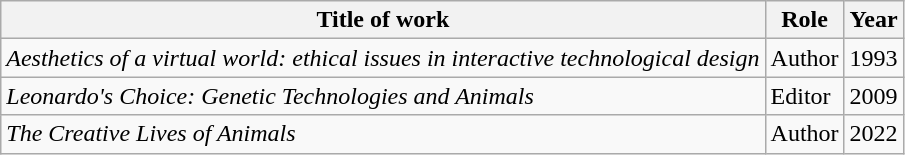<table class="wikitable">
<tr>
<th>Title of work</th>
<th>Role</th>
<th>Year</th>
</tr>
<tr>
<td><em>Aesthetics of a virtual world: ethical issues in interactive technological design</em></td>
<td>Author</td>
<td>1993</td>
</tr>
<tr>
<td><em>Leonardo's Choice: Genetic Technologies and Animals</em></td>
<td>Editor</td>
<td>2009</td>
</tr>
<tr>
<td><em>The Creative Lives of Animals</em></td>
<td>Author</td>
<td>2022</td>
</tr>
</table>
